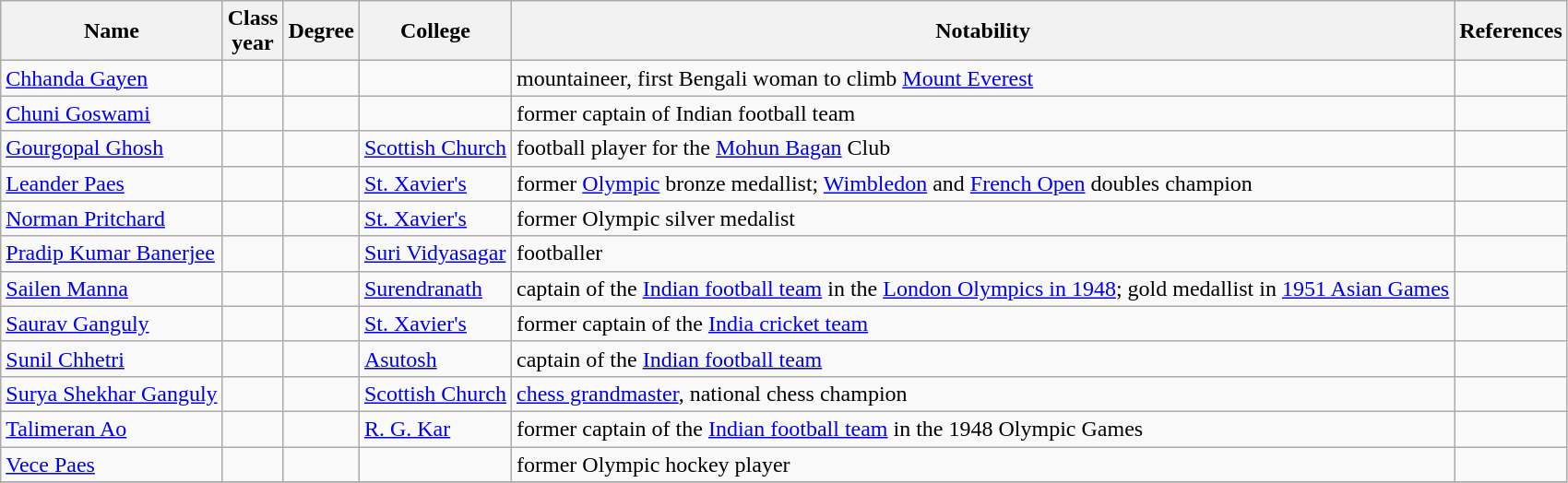<table class="wikitable sortable">
<tr>
<th>Name</th>
<th>Class<br>year</th>
<th>Degree</th>
<th>College</th>
<th class="unsortable">Notability</th>
<th class="unsortable">References</th>
</tr>
<tr>
<td><a href='#'>Chhanda Gayen</a></td>
<td></td>
<td></td>
<td></td>
<td>mountaineer, first Bengali woman to climb <a href='#'>Mount Everest</a></td>
<td></td>
</tr>
<tr>
<td><a href='#'>Chuni Goswami</a></td>
<td></td>
<td></td>
<td></td>
<td>former captain of Indian football team</td>
<td></td>
</tr>
<tr>
<td><a href='#'>Gourgopal Ghosh</a></td>
<td></td>
<td></td>
<td><a href='#'>Scottish Church</a></td>
<td>football player for the <a href='#'>Mohun Bagan</a> Club</td>
<td></td>
</tr>
<tr>
<td><a href='#'>Leander Paes</a></td>
<td></td>
<td></td>
<td><a href='#'>St. Xavier's</a></td>
<td>former <a href='#'>Olympic</a> bronze medallist; <a href='#'>Wimbledon</a> and <a href='#'>French Open</a> doubles champion</td>
<td></td>
</tr>
<tr>
<td><a href='#'>Norman Pritchard</a></td>
<td></td>
<td></td>
<td><a href='#'>St. Xavier's</a></td>
<td>former Olympic silver medalist</td>
<td></td>
</tr>
<tr>
<td><a href='#'>Pradip Kumar Banerjee</a></td>
<td></td>
<td></td>
<td><a href='#'>Suri Vidyasagar</a></td>
<td>footballer</td>
<td></td>
</tr>
<tr>
<td><a href='#'>Sailen Manna</a></td>
<td></td>
<td></td>
<td><a href='#'>Surendranath</a></td>
<td>captain of the <a href='#'>Indian football team</a> in the <a href='#'>London Olympics in 1948</a>; gold medallist in <a href='#'>1951 Asian Games</a></td>
<td></td>
</tr>
<tr>
<td><a href='#'>Saurav Ganguly</a></td>
<td></td>
<td></td>
<td><a href='#'>St. Xavier's</a></td>
<td>former captain of the <a href='#'>India cricket team</a></td>
<td></td>
</tr>
<tr>
<td><a href='#'>Sunil Chhetri</a></td>
<td></td>
<td></td>
<td><a href='#'>Asutosh</a></td>
<td>captain of the <a href='#'>Indian football team</a></td>
<td></td>
</tr>
<tr>
<td><a href='#'>Surya Shekhar Ganguly</a></td>
<td></td>
<td></td>
<td><a href='#'>Scottish Church</a></td>
<td><a href='#'>chess grandmaster</a>, national chess champion</td>
<td></td>
</tr>
<tr>
<td><a href='#'>Talimeran Ao</a></td>
<td></td>
<td></td>
<td><a href='#'>R. G. Kar</a></td>
<td>former captain of the <a href='#'>Indian football team</a> in the 1948 Olympic Games</td>
<td></td>
</tr>
<tr>
<td><a href='#'>Vece Paes</a></td>
<td></td>
<td></td>
<td></td>
<td>former Olympic hockey player</td>
<td></td>
</tr>
<tr>
</tr>
</table>
